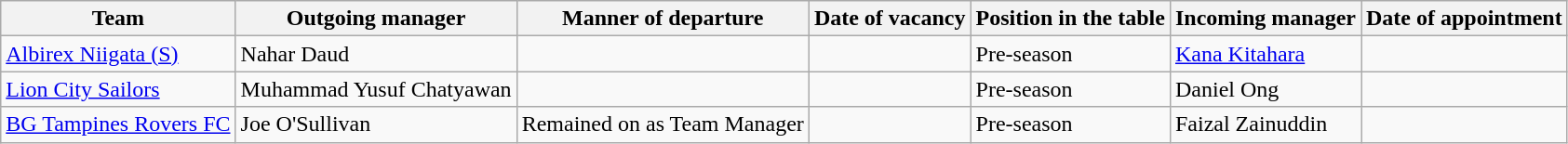<table class="wikitable sortable">
<tr>
<th>Team</th>
<th>Outgoing manager</th>
<th>Manner of departure</th>
<th>Date of vacancy</th>
<th>Position in the table</th>
<th>Incoming manager</th>
<th>Date of appointment</th>
</tr>
<tr>
<td><a href='#'>Albirex Niigata (S)</a></td>
<td>Nahar Daud</td>
<td></td>
<td></td>
<td>Pre-season</td>
<td><a href='#'>Kana Kitahara</a></td>
<td></td>
</tr>
<tr>
<td><a href='#'>Lion City Sailors</a></td>
<td>Muhammad Yusuf Chatyawan</td>
<td></td>
<td></td>
<td>Pre-season</td>
<td>Daniel Ong</td>
<td></td>
</tr>
<tr>
<td><a href='#'>BG Tampines Rovers FC</a></td>
<td>Joe O'Sullivan</td>
<td>Remained on as Team Manager</td>
<td></td>
<td>Pre-season</td>
<td>Faizal Zainuddin</td>
<td></td>
</tr>
</table>
